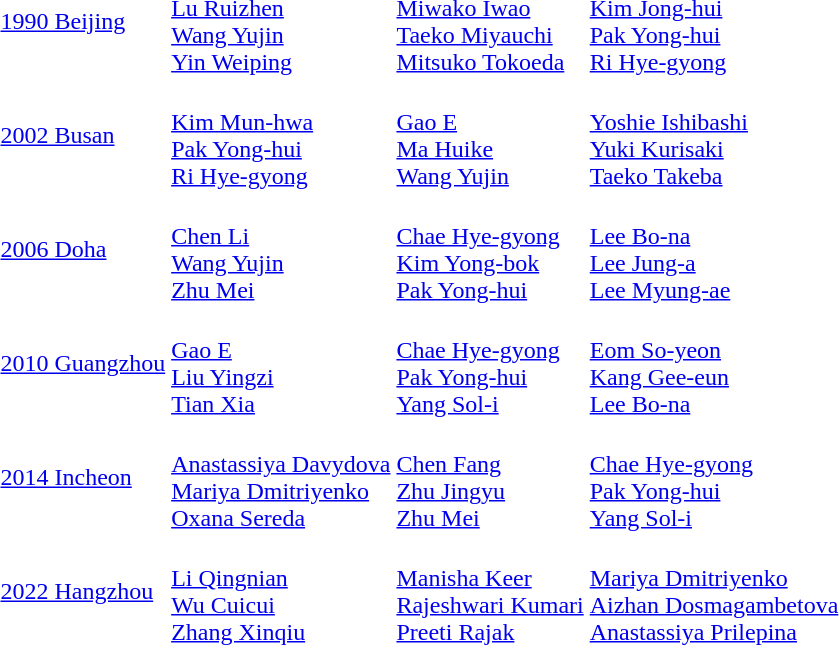<table>
<tr>
<td><a href='#'>1990 Beijing</a></td>
<td><br><a href='#'>Lu Ruizhen</a><br><a href='#'>Wang Yujin</a><br><a href='#'>Yin Weiping</a></td>
<td><br><a href='#'>Miwako Iwao</a><br><a href='#'>Taeko Miyauchi</a><br><a href='#'>Mitsuko Tokoeda</a></td>
<td><br><a href='#'>Kim Jong-hui</a><br><a href='#'>Pak Yong-hui</a><br><a href='#'>Ri Hye-gyong</a></td>
</tr>
<tr>
<td><a href='#'>2002 Busan</a></td>
<td><br><a href='#'>Kim Mun-hwa</a><br><a href='#'>Pak Yong-hui</a><br><a href='#'>Ri Hye-gyong</a></td>
<td><br><a href='#'>Gao E</a><br><a href='#'>Ma Huike</a><br><a href='#'>Wang Yujin</a></td>
<td><br><a href='#'>Yoshie Ishibashi</a><br><a href='#'>Yuki Kurisaki</a><br><a href='#'>Taeko Takeba</a></td>
</tr>
<tr>
<td><a href='#'>2006 Doha</a></td>
<td><br><a href='#'>Chen Li</a><br><a href='#'>Wang Yujin</a><br><a href='#'>Zhu Mei</a></td>
<td><br><a href='#'>Chae Hye-gyong</a><br><a href='#'>Kim Yong-bok</a><br><a href='#'>Pak Yong-hui</a></td>
<td><br><a href='#'>Lee Bo-na</a><br><a href='#'>Lee Jung-a</a><br><a href='#'>Lee Myung-ae</a></td>
</tr>
<tr>
<td><a href='#'>2010 Guangzhou</a></td>
<td><br><a href='#'>Gao E</a><br><a href='#'>Liu Yingzi</a><br><a href='#'>Tian Xia</a></td>
<td><br><a href='#'>Chae Hye-gyong</a><br><a href='#'>Pak Yong-hui</a><br><a href='#'>Yang Sol-i</a></td>
<td><br><a href='#'>Eom So-yeon</a><br><a href='#'>Kang Gee-eun</a><br><a href='#'>Lee Bo-na</a></td>
</tr>
<tr>
<td><a href='#'>2014 Incheon</a></td>
<td><br><a href='#'>Anastassiya Davydova</a><br><a href='#'>Mariya Dmitriyenko</a><br><a href='#'>Oxana Sereda</a></td>
<td><br><a href='#'>Chen Fang</a><br><a href='#'>Zhu Jingyu</a><br><a href='#'>Zhu Mei</a></td>
<td><br><a href='#'>Chae Hye-gyong</a><br><a href='#'>Pak Yong-hui</a><br><a href='#'>Yang Sol-i</a></td>
</tr>
<tr>
<td><a href='#'>2022 Hangzhou</a></td>
<td><br><a href='#'>Li Qingnian</a><br><a href='#'>Wu Cuicui</a><br><a href='#'>Zhang Xinqiu</a></td>
<td><br><a href='#'>Manisha Keer</a><br><a href='#'>Rajeshwari Kumari</a><br><a href='#'>Preeti Rajak</a></td>
<td><br><a href='#'>Mariya Dmitriyenko</a><br><a href='#'>Aizhan Dosmagambetova</a><br><a href='#'>Anastassiya Prilepina</a></td>
</tr>
</table>
